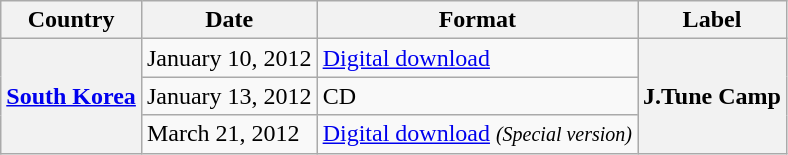<table class="wikitable plainrowheaders">
<tr>
<th scope="col">Country</th>
<th>Date</th>
<th>Format</th>
<th>Label</th>
</tr>
<tr>
<th scope="row" rowspan="3"><a href='#'>South Korea</a></th>
<td>January 10, 2012</td>
<td><a href='#'>Digital download</a></td>
<th scope="row" rowspan="3">J.Tune Camp</th>
</tr>
<tr>
<td>January 13, 2012</td>
<td>CD</td>
</tr>
<tr>
<td>March 21, 2012</td>
<td><a href='#'>Digital download</a> <small><em>(Special version)</em></small></td>
</tr>
</table>
